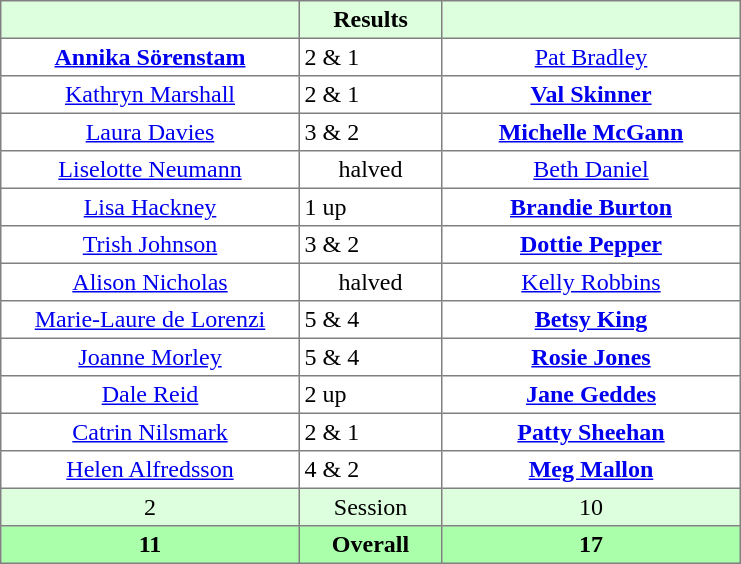<table border="1" cellpadding="3" style="border-collapse:collapse; text-align:center;">
<tr style="background:#dfd;">
<th style="width:12em;"></th>
<th style="width:5.5em;">Results</th>
<th style="width:12em;"></th>
</tr>
<tr>
<td><strong><a href='#'>Annika Sörenstam</a></strong></td>
<td align=left> 2 & 1</td>
<td><a href='#'>Pat Bradley</a></td>
</tr>
<tr>
<td><a href='#'>Kathryn Marshall</a></td>
<td align=left> 2 & 1</td>
<td><strong><a href='#'>Val Skinner</a></strong></td>
</tr>
<tr>
<td><a href='#'>Laura Davies</a></td>
<td align=left> 3 & 2</td>
<td><strong><a href='#'>Michelle McGann</a></strong></td>
</tr>
<tr>
<td><a href='#'>Liselotte Neumann</a></td>
<td>halved</td>
<td><a href='#'>Beth Daniel</a></td>
</tr>
<tr>
<td><a href='#'>Lisa Hackney</a></td>
<td align=left> 1 up</td>
<td><strong><a href='#'>Brandie Burton</a></strong></td>
</tr>
<tr>
<td><a href='#'>Trish Johnson</a></td>
<td align=left> 3 & 2</td>
<td><strong><a href='#'>Dottie Pepper</a></strong></td>
</tr>
<tr>
<td><a href='#'>Alison Nicholas</a></td>
<td>halved</td>
<td><a href='#'>Kelly Robbins</a></td>
</tr>
<tr>
<td><a href='#'>Marie-Laure de Lorenzi</a></td>
<td align=left> 5 & 4</td>
<td><strong><a href='#'>Betsy King</a></strong></td>
</tr>
<tr>
<td><a href='#'>Joanne Morley</a></td>
<td align=left> 5 & 4</td>
<td><strong><a href='#'>Rosie Jones</a></strong></td>
</tr>
<tr>
<td><a href='#'>Dale Reid</a></td>
<td align=left> 2 up</td>
<td><strong><a href='#'>Jane Geddes</a></strong></td>
</tr>
<tr>
<td><a href='#'>Catrin Nilsmark</a></td>
<td align=left> 2 & 1</td>
<td><strong><a href='#'>Patty Sheehan</a></strong></td>
</tr>
<tr>
<td><a href='#'>Helen Alfredsson</a></td>
<td align=left> 4 & 2</td>
<td><strong><a href='#'>Meg Mallon</a></strong></td>
</tr>
<tr style="background:#dfd;">
<td>2</td>
<td>Session</td>
<td>10</td>
</tr>
<tr style="background:#afa;">
<th>11</th>
<th>Overall</th>
<th>17</th>
</tr>
</table>
